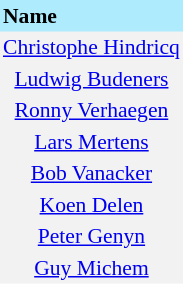<table border=0 cellpadding=2 cellspacing=0  |- bgcolor=#F2F2F2 style="text-align:center; font-size:90%;">
<tr bgcolor=#ADEBFD>
<th align=left>Name</th>
</tr>
<tr>
<td><a href='#'>Christophe Hindricq</a></td>
</tr>
<tr>
<td><a href='#'>Ludwig Budeners</a></td>
</tr>
<tr>
<td><a href='#'>Ronny Verhaegen</a></td>
</tr>
<tr>
<td><a href='#'>Lars Mertens</a></td>
</tr>
<tr>
<td><a href='#'>Bob Vanacker</a></td>
</tr>
<tr>
<td><a href='#'>Koen Delen</a></td>
</tr>
<tr>
<td><a href='#'>Peter Genyn</a></td>
</tr>
<tr>
<td><a href='#'>Guy Michem</a></td>
</tr>
</table>
